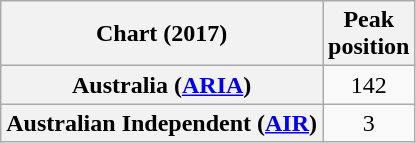<table class="wikitable plainrowheaders" style="text-align:center;">
<tr>
<th scope="col">Chart (2017)</th>
<th scope="col">Peak<br>position</th>
</tr>
<tr>
<th scope="row">Australia (<a href='#'>ARIA</a>)</th>
<td>142</td>
</tr>
<tr>
<th scope="row">Australian Independent (<a href='#'>AIR</a>)</th>
<td>3</td>
</tr>
</table>
